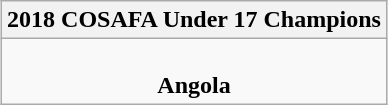<table class="wikitable" style="text-align: center; margin: 0 auto;">
<tr>
<th>2018 COSAFA Under 17 Champions</th>
</tr>
<tr>
<td><br><strong>Angola</strong><br></td>
</tr>
</table>
